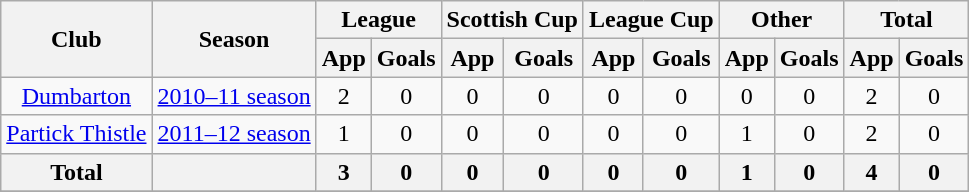<table class="wikitable">
<tr>
<th rowspan=2>Club</th>
<th rowspan=2>Season</th>
<th colspan=2>League</th>
<th colspan=2>Scottish Cup</th>
<th colspan=2>League Cup</th>
<th colspan=2>Other</th>
<th colspan=2>Total</th>
</tr>
<tr>
<th>App</th>
<th>Goals</th>
<th>App</th>
<th>Goals</th>
<th>App</th>
<th>Goals</th>
<th>App</th>
<th>Goals</th>
<th>App</th>
<th>Goals</th>
</tr>
<tr align=center>
<td rowspan=1><a href='#'>Dumbarton</a></td>
<td><a href='#'>2010–11 season</a></td>
<td>2</td>
<td>0</td>
<td>0</td>
<td>0</td>
<td>0</td>
<td>0</td>
<td>0</td>
<td>0</td>
<td>2</td>
<td>0</td>
</tr>
<tr align=center>
<td rowspan=1><a href='#'>Partick Thistle</a></td>
<td><a href='#'>2011–12 season</a></td>
<td>1</td>
<td>0</td>
<td>0</td>
<td>0</td>
<td>0</td>
<td>0</td>
<td>1</td>
<td>0</td>
<td>2</td>
<td>0</td>
</tr>
<tr align=center>
<th>Total</th>
<th></th>
<th>3</th>
<th>0</th>
<th>0</th>
<th>0</th>
<th>0</th>
<th>0</th>
<th>1</th>
<th>0</th>
<th>4</th>
<th>0</th>
</tr>
<tr>
</tr>
</table>
